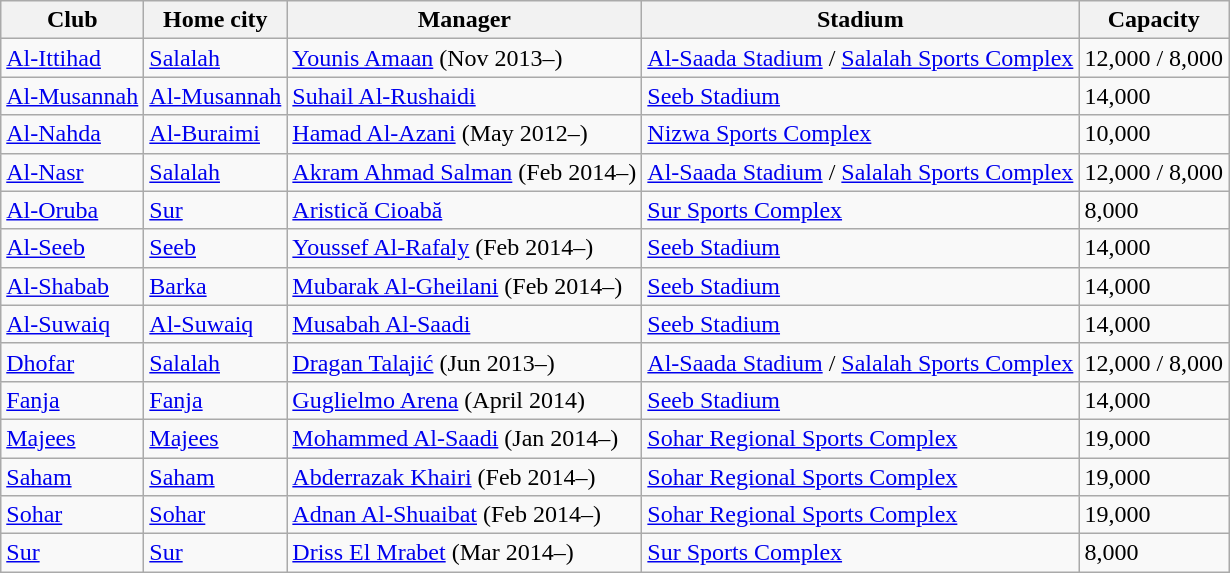<table class="wikitable">
<tr>
<th>Club</th>
<th>Home city</th>
<th>Manager</th>
<th>Stadium</th>
<th>Capacity</th>
</tr>
<tr>
<td><a href='#'>Al-Ittihad</a></td>
<td><a href='#'>Salalah</a></td>
<td> <a href='#'>Younis Amaan</a> (Nov 2013–)</td>
<td><a href='#'>Al-Saada Stadium</a> / <a href='#'>Salalah Sports Complex</a></td>
<td>12,000 / 8,000</td>
</tr>
<tr>
<td><a href='#'>Al-Musannah</a></td>
<td><a href='#'>Al-Musannah</a></td>
<td> <a href='#'>Suhail Al-Rushaidi</a></td>
<td><a href='#'>Seeb Stadium</a></td>
<td>14,000</td>
</tr>
<tr>
<td><a href='#'>Al-Nahda</a></td>
<td><a href='#'>Al-Buraimi</a></td>
<td> <a href='#'>Hamad Al-Azani</a> (May 2012–)</td>
<td><a href='#'>Nizwa Sports Complex</a></td>
<td>10,000</td>
</tr>
<tr>
<td><a href='#'>Al-Nasr</a></td>
<td><a href='#'>Salalah</a></td>
<td> <a href='#'>Akram Ahmad Salman</a> (Feb 2014–)</td>
<td><a href='#'>Al-Saada Stadium</a> / <a href='#'>Salalah Sports Complex</a></td>
<td>12,000 / 8,000</td>
</tr>
<tr>
<td><a href='#'>Al-Oruba</a></td>
<td><a href='#'>Sur</a></td>
<td> <a href='#'>Aristică Cioabă</a></td>
<td><a href='#'>Sur Sports Complex</a></td>
<td>8,000</td>
</tr>
<tr>
<td><a href='#'>Al-Seeb</a></td>
<td><a href='#'>Seeb</a></td>
<td> <a href='#'>Youssef Al-Rafaly</a> (Feb 2014–)</td>
<td><a href='#'>Seeb Stadium</a></td>
<td>14,000</td>
</tr>
<tr>
<td><a href='#'>Al-Shabab</a></td>
<td><a href='#'>Barka</a></td>
<td> <a href='#'>Mubarak Al-Gheilani</a> (Feb 2014–)</td>
<td><a href='#'>Seeb Stadium</a></td>
<td>14,000</td>
</tr>
<tr>
<td><a href='#'>Al-Suwaiq</a></td>
<td><a href='#'>Al-Suwaiq</a></td>
<td> <a href='#'>Musabah Al-Saadi</a></td>
<td><a href='#'>Seeb Stadium</a></td>
<td>14,000</td>
</tr>
<tr>
<td><a href='#'>Dhofar</a></td>
<td><a href='#'>Salalah</a></td>
<td> <a href='#'>Dragan Talajić</a> (Jun 2013–)</td>
<td><a href='#'>Al-Saada Stadium</a> / <a href='#'>Salalah Sports Complex</a></td>
<td>12,000 / 8,000</td>
</tr>
<tr>
<td><a href='#'>Fanja</a></td>
<td><a href='#'>Fanja</a></td>
<td> <a href='#'>Guglielmo Arena</a> (April 2014)</td>
<td><a href='#'>Seeb Stadium</a></td>
<td>14,000</td>
</tr>
<tr>
<td><a href='#'>Majees</a></td>
<td><a href='#'>Majees</a></td>
<td> <a href='#'>Mohammed Al-Saadi</a> (Jan 2014–)</td>
<td><a href='#'>Sohar Regional Sports Complex</a></td>
<td>19,000</td>
</tr>
<tr>
<td><a href='#'>Saham</a></td>
<td><a href='#'>Saham</a></td>
<td> <a href='#'>Abderrazak Khairi</a> (Feb 2014–)</td>
<td><a href='#'>Sohar Regional Sports Complex</a></td>
<td>19,000</td>
</tr>
<tr>
<td><a href='#'>Sohar</a></td>
<td><a href='#'>Sohar</a></td>
<td> <a href='#'>Adnan Al-Shuaibat</a> (Feb 2014–)</td>
<td><a href='#'>Sohar Regional Sports Complex</a></td>
<td>19,000</td>
</tr>
<tr>
<td><a href='#'>Sur</a></td>
<td><a href='#'>Sur</a></td>
<td> <a href='#'>Driss El Mrabet</a> (Mar 2014–)</td>
<td><a href='#'>Sur Sports Complex</a></td>
<td>8,000</td>
</tr>
</table>
